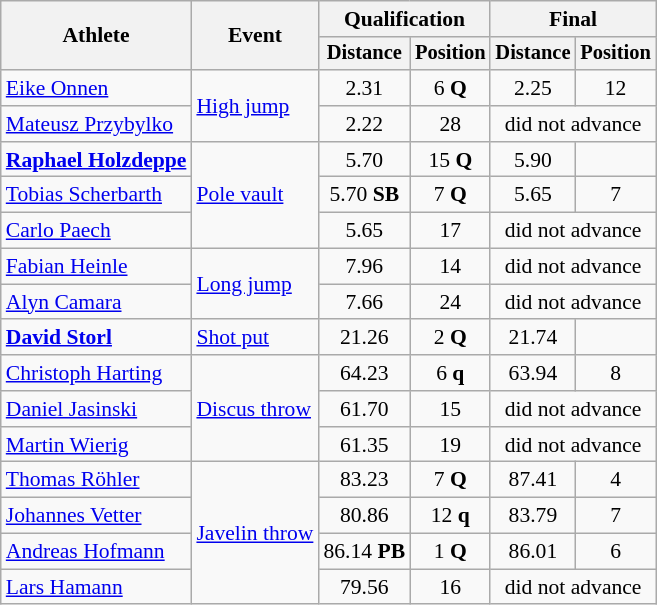<table class=wikitable style="font-size:90%">
<tr>
<th rowspan="2">Athlete</th>
<th rowspan="2">Event</th>
<th colspan="2">Qualification</th>
<th colspan="2">Final</th>
</tr>
<tr style="font-size:95%">
<th>Distance</th>
<th>Position</th>
<th>Distance</th>
<th>Position</th>
</tr>
<tr style=text-align:center>
<td style=text-align:left><a href='#'>Eike Onnen</a></td>
<td style=text-align:left rowspan=2><a href='#'>High jump</a></td>
<td>2.31</td>
<td>6 <strong>Q</strong></td>
<td>2.25</td>
<td>12</td>
</tr>
<tr style=text-align:center>
<td style=text-align:left><a href='#'>Mateusz Przybylko</a></td>
<td>2.22</td>
<td>28</td>
<td colspan=2>did not advance</td>
</tr>
<tr style=text-align:center>
<td style=text-align:left><strong><a href='#'>Raphael Holzdeppe</a></strong></td>
<td style=text-align:left rowspan=3><a href='#'>Pole vault</a></td>
<td>5.70</td>
<td>15 <strong>Q</strong></td>
<td>5.90</td>
<td></td>
</tr>
<tr style=text-align:center>
<td style=text-align:left><a href='#'>Tobias Scherbarth</a></td>
<td>5.70 <strong>SB</strong></td>
<td>7 <strong>Q</strong></td>
<td>5.65</td>
<td>7</td>
</tr>
<tr style=text-align:center>
<td style=text-align:left><a href='#'>Carlo Paech</a></td>
<td>5.65</td>
<td>17</td>
<td colspan=2>did not advance</td>
</tr>
<tr style=text-align:center>
<td style=text-align:left><a href='#'>Fabian Heinle</a></td>
<td style=text-align:left rowspan=2><a href='#'>Long jump</a></td>
<td>7.96</td>
<td>14</td>
<td colspan=2>did not advance</td>
</tr>
<tr style=text-align:center>
<td style=text-align:left><a href='#'>Alyn Camara</a></td>
<td>7.66</td>
<td>24</td>
<td colspan=2>did not advance</td>
</tr>
<tr style=text-align:center>
<td style=text-align:left><strong><a href='#'>David Storl</a></strong></td>
<td style=text-align:left><a href='#'>Shot put</a></td>
<td>21.26</td>
<td>2 <strong>Q</strong></td>
<td>21.74</td>
<td></td>
</tr>
<tr style=text-align:center>
<td style=text-align:left><a href='#'>Christoph Harting</a></td>
<td style=text-align:left rowspan=3><a href='#'>Discus throw</a></td>
<td>64.23</td>
<td>6 <strong>q</strong></td>
<td>63.94</td>
<td>8</td>
</tr>
<tr style=text-align:center>
<td style=text-align:left><a href='#'>Daniel Jasinski</a></td>
<td>61.70</td>
<td>15</td>
<td colspan=2>did not advance</td>
</tr>
<tr style=text-align:center>
<td style=text-align:left><a href='#'>Martin Wierig</a></td>
<td>61.35</td>
<td>19</td>
<td colspan=2>did not advance</td>
</tr>
<tr style=text-align:center>
<td style=text-align:left><a href='#'>Thomas Röhler</a></td>
<td style=text-align:left rowspan=4><a href='#'>Javelin throw</a></td>
<td>83.23</td>
<td>7 <strong>Q</strong></td>
<td>87.41</td>
<td>4</td>
</tr>
<tr style=text-align:center>
<td style=text-align:left><a href='#'>Johannes Vetter</a></td>
<td>80.86</td>
<td>12 <strong>q</strong></td>
<td>83.79</td>
<td>7</td>
</tr>
<tr style=text-align:center>
<td style=text-align:left><a href='#'>Andreas Hofmann</a></td>
<td>86.14 <strong>PB</strong></td>
<td>1 <strong>Q</strong></td>
<td>86.01</td>
<td>6</td>
</tr>
<tr style=text-align:center>
<td style=text-align:left><a href='#'>Lars Hamann</a></td>
<td>79.56</td>
<td>16</td>
<td colspan=2>did not advance</td>
</tr>
</table>
